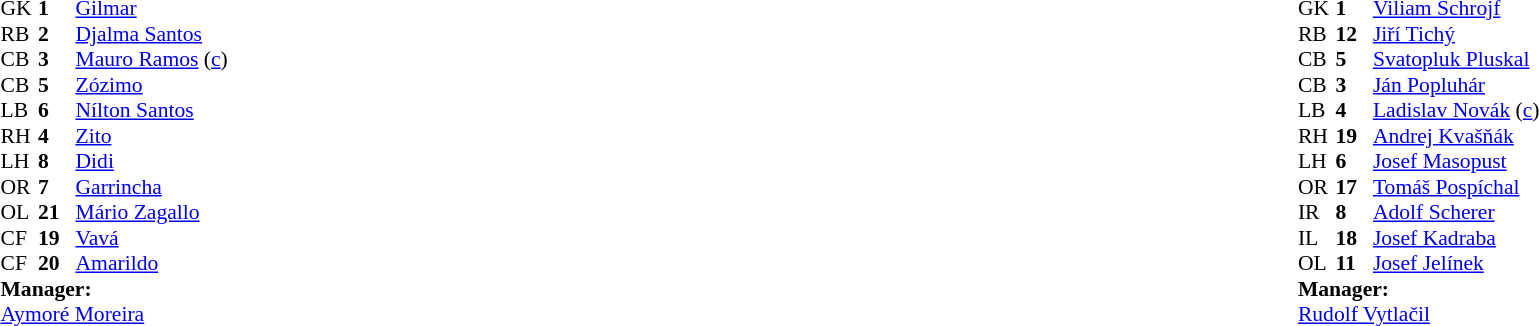<table width="100%">
<tr>
<td valign="top" width="50%"><br><table style="font-size: 90%" cellspacing="0" cellpadding="0">
<tr>
<th width="25"></th>
<th width="25"></th>
</tr>
<tr>
<td>GK</td>
<td><strong>1</strong></td>
<td><a href='#'>Gilmar</a></td>
</tr>
<tr>
<td>RB</td>
<td><strong>2</strong></td>
<td><a href='#'>Djalma Santos</a></td>
</tr>
<tr>
<td>CB</td>
<td><strong>3</strong></td>
<td><a href='#'>Mauro Ramos</a> (<a href='#'>c</a>)</td>
</tr>
<tr>
<td>CB</td>
<td><strong>5</strong></td>
<td><a href='#'>Zózimo</a></td>
</tr>
<tr>
<td>LB</td>
<td><strong>6</strong></td>
<td><a href='#'>Nílton Santos</a></td>
</tr>
<tr>
<td>RH</td>
<td><strong>4</strong></td>
<td><a href='#'>Zito</a></td>
</tr>
<tr>
<td>LH</td>
<td><strong>8</strong></td>
<td><a href='#'>Didi</a></td>
</tr>
<tr>
<td>OR</td>
<td><strong>7</strong></td>
<td><a href='#'>Garrincha</a></td>
</tr>
<tr>
<td>OL</td>
<td><strong>21</strong></td>
<td><a href='#'>Mário Zagallo</a></td>
</tr>
<tr>
<td>CF</td>
<td><strong>19</strong></td>
<td><a href='#'>Vavá</a></td>
</tr>
<tr>
<td>CF</td>
<td><strong>20</strong></td>
<td><a href='#'>Amarildo</a></td>
</tr>
<tr>
<td colspan=3><strong>Manager:</strong></td>
</tr>
<tr>
<td colspan="4"><a href='#'>Aymoré Moreira</a></td>
</tr>
</table>
</td>
<td valign="top"></td>
<td valign="top" width="50%"><br><table style="font-size: 90%" cellspacing="0" cellpadding="0" align="center">
<tr>
<th width="25"></th>
<th width="25"></th>
</tr>
<tr>
<td>GK</td>
<td><strong>1</strong></td>
<td><a href='#'>Viliam Schrojf</a></td>
</tr>
<tr>
<td>RB</td>
<td><strong>12</strong></td>
<td><a href='#'>Jiří Tichý</a></td>
</tr>
<tr>
<td>CB</td>
<td><strong>5</strong></td>
<td><a href='#'>Svatopluk Pluskal</a></td>
</tr>
<tr>
<td>CB</td>
<td><strong>3</strong></td>
<td><a href='#'>Ján Popluhár</a></td>
</tr>
<tr>
<td>LB</td>
<td><strong>4</strong></td>
<td><a href='#'>Ladislav Novák</a> (<a href='#'>c</a>)</td>
</tr>
<tr>
<td>RH</td>
<td><strong>19</strong></td>
<td><a href='#'>Andrej Kvašňák</a></td>
</tr>
<tr>
<td>LH</td>
<td><strong>6</strong></td>
<td><a href='#'>Josef Masopust</a></td>
</tr>
<tr>
<td>OR</td>
<td><strong>17</strong></td>
<td><a href='#'>Tomáš Pospíchal</a></td>
</tr>
<tr>
<td>IR</td>
<td><strong>8</strong></td>
<td><a href='#'>Adolf Scherer</a></td>
</tr>
<tr>
<td>IL</td>
<td><strong>18</strong></td>
<td><a href='#'>Josef Kadraba</a></td>
</tr>
<tr>
<td>OL</td>
<td><strong>11</strong></td>
<td><a href='#'>Josef Jelínek</a></td>
</tr>
<tr>
<td colspan=3><strong>Manager:</strong></td>
</tr>
<tr>
<td colspan="4"><a href='#'>Rudolf Vytlačil</a></td>
</tr>
</table>
</td>
</tr>
</table>
